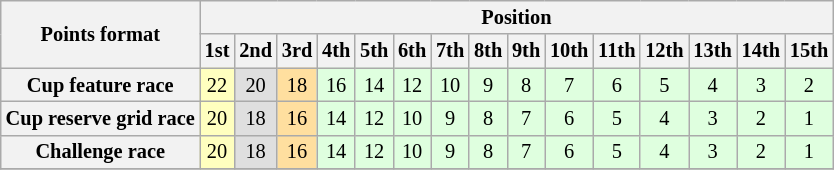<table class="wikitable" style="font-size:85%; text-align:center">
<tr style="background:#f9f9f9">
<th rowspan="2">Points format</th>
<th colspan="15">Position</th>
</tr>
<tr>
<th>1st</th>
<th>2nd</th>
<th>3rd</th>
<th>4th</th>
<th>5th</th>
<th>6th</th>
<th>7th</th>
<th>8th</th>
<th>9th</th>
<th>10th</th>
<th>11th</th>
<th>12th</th>
<th>13th</th>
<th>14th</th>
<th>15th</th>
</tr>
<tr>
<th>Cup feature race</th>
<td style="background:#ffffbf;">22</td>
<td style="background:#dfdfdf;">20</td>
<td style="background:#ffdf9f;">18</td>
<td style="background:#dfffdf;">16</td>
<td style="background:#dfffdf;">14</td>
<td style="background:#dfffdf;">12</td>
<td style="background:#dfffdf;">10</td>
<td style="background:#dfffdf;">9</td>
<td style="background:#dfffdf;">8</td>
<td style="background:#dfffdf;">7</td>
<td style="background:#dfffdf;">6</td>
<td style="background:#dfffdf;">5</td>
<td style="background:#dfffdf;">4</td>
<td style="background:#dfffdf;">3</td>
<td style="background:#dfffdf;">2</td>
</tr>
<tr>
<th>Cup reserve grid race</th>
<td style="background:#ffffbf;">20</td>
<td style="background:#dfdfdf;">18</td>
<td style="background:#ffdf9f;">16</td>
<td style="background:#dfffdf;">14</td>
<td style="background:#dfffdf;">12</td>
<td style="background:#dfffdf;">10</td>
<td style="background:#dfffdf;">9</td>
<td style="background:#dfffdf;">8</td>
<td style="background:#dfffdf;">7</td>
<td style="background:#dfffdf;">6</td>
<td style="background:#dfffdf;">5</td>
<td style="background:#dfffdf;">4</td>
<td style="background:#dfffdf;">3</td>
<td style="background:#dfffdf;">2</td>
<td style="background:#dfffdf;">1</td>
</tr>
<tr>
<th>Challenge race</th>
<td style="background:#ffffbf;">20</td>
<td style="background:#dfdfdf;">18</td>
<td style="background:#ffdf9f;">16</td>
<td style="background:#dfffdf;">14</td>
<td style="background:#dfffdf;">12</td>
<td style="background:#dfffdf;">10</td>
<td style="background:#dfffdf;">9</td>
<td style="background:#dfffdf;">8</td>
<td style="background:#dfffdf;">7</td>
<td style="background:#dfffdf;">6</td>
<td style="background:#dfffdf;">5</td>
<td style="background:#dfffdf;">4</td>
<td style="background:#dfffdf;">3</td>
<td style="background:#dfffdf;">2</td>
<td style="background:#dfffdf;">1</td>
</tr>
<tr>
</tr>
</table>
